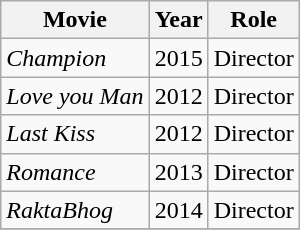<table class="wikitable sortable">
<tr>
<th>Movie</th>
<th>Year</th>
<th>Role</th>
</tr>
<tr>
<td><em>Champion</em></td>
<td>2015</td>
<td>Director </td>
</tr>
<tr>
<td><em>Love you Man</em></td>
<td>2012</td>
<td>Director</td>
</tr>
<tr>
<td><em>Last Kiss</em></td>
<td>2012</td>
<td>Director</td>
</tr>
<tr>
<td><em>Romance</em></td>
<td>2013</td>
<td>Director</td>
</tr>
<tr>
<td><em>RaktaBhog</em></td>
<td>2014</td>
<td>Director </td>
</tr>
<tr>
</tr>
</table>
